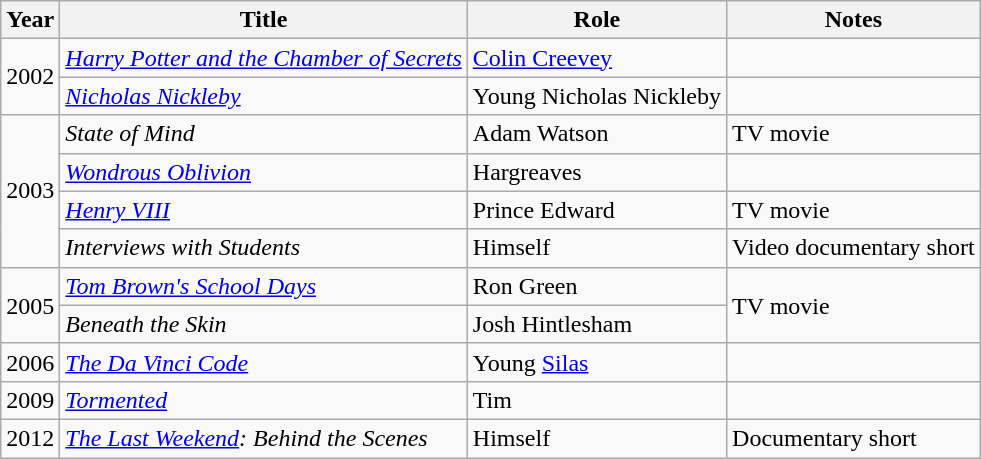<table class="wikitable sortable">
<tr>
<th>Year</th>
<th>Title</th>
<th>Role</th>
<th class="unsortable">Notes</th>
</tr>
<tr>
<td rowspan="2">2002</td>
<td><em><a href='#'>Harry Potter and the Chamber of Secrets</a></em></td>
<td><a href='#'>Colin Creevey</a></td>
<td></td>
</tr>
<tr>
<td><em><a href='#'>Nicholas Nickleby</a></em></td>
<td>Young Nicholas Nickleby</td>
<td></td>
</tr>
<tr>
<td rowspan="4">2003</td>
<td><em>State of Mind</em></td>
<td>Adam Watson</td>
<td>TV movie</td>
</tr>
<tr>
<td><em><a href='#'>Wondrous Oblivion</a></em></td>
<td>Hargreaves</td>
<td></td>
</tr>
<tr>
<td><em><a href='#'>Henry VIII</a></em></td>
<td>Prince Edward</td>
<td>TV movie</td>
</tr>
<tr>
<td><em>Interviews with Students</em></td>
<td>Himself</td>
<td>Video documentary short</td>
</tr>
<tr>
<td rowspan="2">2005</td>
<td><em><a href='#'>Tom Brown's School Days</a></em></td>
<td>Ron Green</td>
<td rowspan=2>TV movie</td>
</tr>
<tr>
<td><em>Beneath the Skin</em></td>
<td>Josh Hintlesham</td>
</tr>
<tr>
<td>2006</td>
<td><em><a href='#'>The Da Vinci Code</a></em></td>
<td>Young <a href='#'>Silas</a></td>
<td></td>
</tr>
<tr>
<td>2009</td>
<td><em><a href='#'>Tormented</a></em></td>
<td>Tim</td>
<td></td>
</tr>
<tr>
<td>2012</td>
<td><em><a href='#'>The Last Weekend</a>: Behind the Scenes</em></td>
<td>Himself</td>
<td>Documentary short</td>
</tr>
</table>
